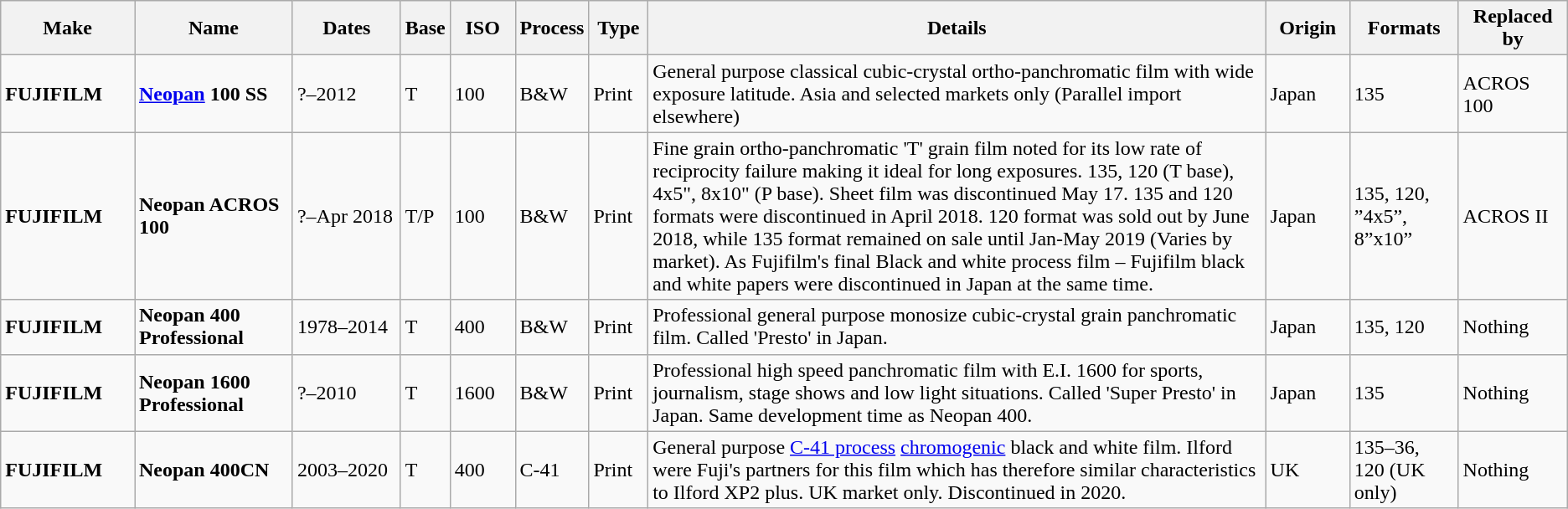<table class="wikitable">
<tr>
<th scope="col" style="width: 100px;">Make</th>
<th scope="col" style="width: 120px;">Name</th>
<th scope="col" style="width: 80px;">Dates</th>
<th scope="col" style="width: 30px;">Base</th>
<th scope="col" style="width: 45px;">ISO</th>
<th scope="col" style="width: 40px;">Process</th>
<th scope="col" style="width: 40px;">Type</th>
<th scope="col" style="width: 500px;">Details</th>
<th scope="col" style="width: 60px;">Origin</th>
<th scope="col" style="width: 80px;">Formats</th>
<th scope="col" style="width: 80px;">Replaced by</th>
</tr>
<tr>
<td><strong>FUJIFILM</strong></td>
<td><strong><a href='#'>Neopan</a> 100 SS</strong></td>
<td>?–2012</td>
<td>T</td>
<td>100</td>
<td>B&W</td>
<td>Print</td>
<td>General purpose classical cubic-crystal ortho-panchromatic film with wide exposure latitude. Asia and selected markets only (Parallel import elsewhere)</td>
<td>Japan</td>
<td>135</td>
<td>ACROS 100</td>
</tr>
<tr>
<td><strong>FUJIFILM</strong></td>
<td><strong>Neopan ACROS 100</strong></td>
<td>?–Apr 2018</td>
<td>T/P</td>
<td>100</td>
<td>B&W</td>
<td>Print</td>
<td>Fine grain ortho-panchromatic 'T' grain film noted for its low rate of reciprocity failure making it ideal for long exposures. 135, 120 (T base), 4x5", 8x10" (P base). Sheet film was discontinued May 17. 135 and 120 formats were discontinued in April 2018. 120 format was sold out by June 2018, while 135 format remained on sale until Jan-May 2019 (Varies by market). As Fujifilm's final Black and white process film – Fujifilm black and white papers were discontinued in Japan at the same time.</td>
<td>Japan</td>
<td>135, 120, ”4x5”, 8”x10”</td>
<td>ACROS II</td>
</tr>
<tr>
<td><strong>FUJIFILM</strong></td>
<td><strong>Neopan 400 Professional</strong></td>
<td>1978–2014</td>
<td>T</td>
<td>400</td>
<td>B&W</td>
<td>Print</td>
<td>Professional general purpose monosize cubic-crystal grain panchromatic film. Called 'Presto' in Japan.</td>
<td>Japan</td>
<td>135, 120</td>
<td>Nothing</td>
</tr>
<tr>
<td><strong>FUJIFILM</strong></td>
<td><strong>Neopan 1600 Professional</strong></td>
<td>?–2010</td>
<td>T</td>
<td>1600</td>
<td>B&W</td>
<td>Print</td>
<td>Professional high speed panchromatic film with E.I. 1600 for sports, journalism, stage shows and low light situations. Called 'Super Presto' in Japan. Same development time as Neopan 400.</td>
<td>Japan</td>
<td>135</td>
<td>Nothing</td>
</tr>
<tr>
<td><strong>FUJIFILM</strong></td>
<td><strong>Neopan 400CN</strong></td>
<td>2003–2020</td>
<td>T</td>
<td>400</td>
<td>C-41</td>
<td>Print</td>
<td>General purpose <a href='#'>C-41 process</a> <a href='#'>chromogenic</a> black and white film. Ilford were Fuji's partners for this film which has therefore similar characteristics to Ilford XP2 plus. UK market only. Discontinued in 2020.</td>
<td>UK</td>
<td>135–36, 120 (UK only)</td>
<td>Nothing</td>
</tr>
</table>
